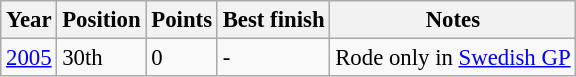<table class="wikitable" style="font-size: 95%;">
<tr>
<th>Year</th>
<th>Position</th>
<th>Points</th>
<th>Best finish</th>
<th>Notes</th>
</tr>
<tr>
<td><a href='#'>2005</a></td>
<td>30th</td>
<td>0</td>
<td>-</td>
<td>Rode only in <a href='#'>Swedish GP</a></td>
</tr>
</table>
